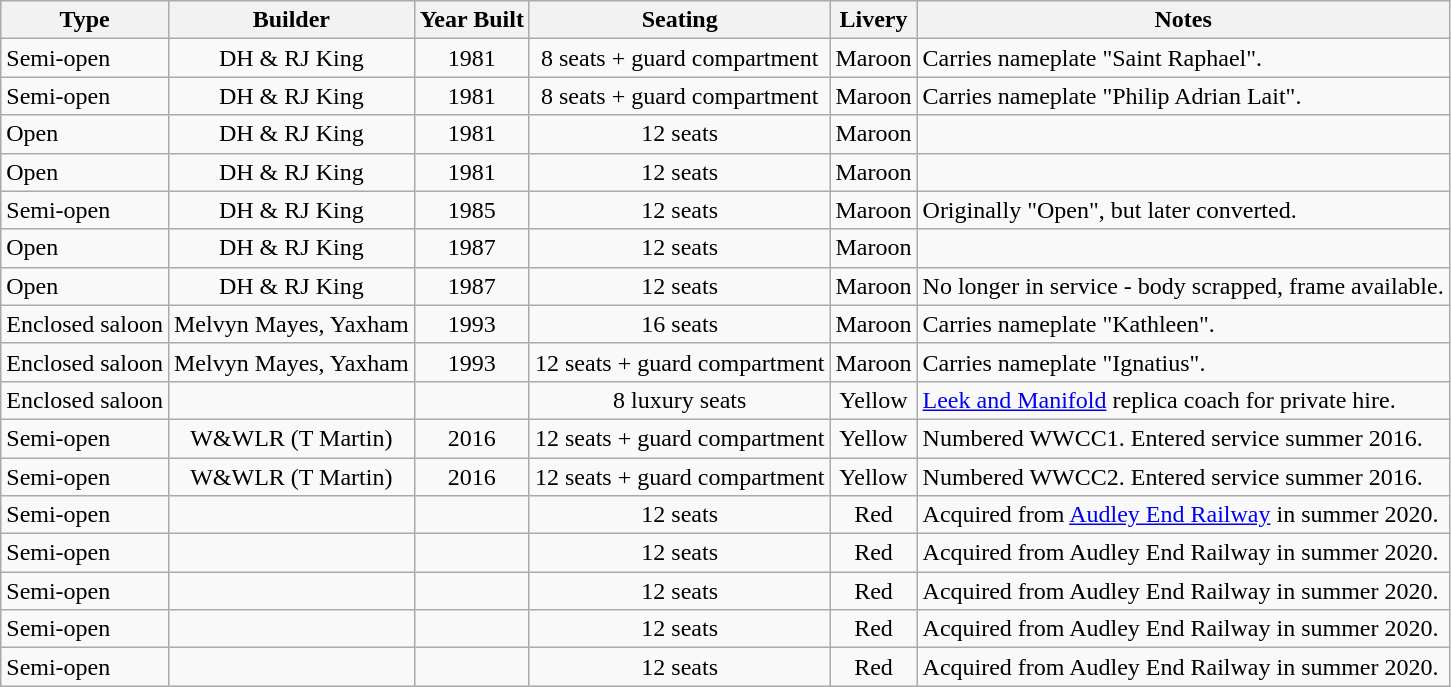<table class="wikitable">
<tr>
<th>Type</th>
<th>Builder</th>
<th>Year Built</th>
<th>Seating</th>
<th>Livery</th>
<th>Notes</th>
</tr>
<tr>
<td>Semi-open</td>
<td align=center>DH & RJ King</td>
<td align=center>1981</td>
<td align=center>8 seats + guard compartment</td>
<td align=center>Maroon</td>
<td>Carries nameplate "Saint Raphael".</td>
</tr>
<tr>
<td>Semi-open</td>
<td align=center>DH & RJ King</td>
<td align=center>1981</td>
<td align=center>8 seats + guard compartment</td>
<td align=center>Maroon</td>
<td>Carries nameplate "Philip Adrian Lait".</td>
</tr>
<tr>
<td>Open</td>
<td align=center>DH & RJ King</td>
<td align=center>1981</td>
<td align=center>12 seats</td>
<td align=center>Maroon</td>
<td></td>
</tr>
<tr>
<td>Open</td>
<td align=center>DH & RJ King</td>
<td align=center>1981</td>
<td align=center>12 seats</td>
<td align=center>Maroon</td>
<td></td>
</tr>
<tr>
<td>Semi-open</td>
<td align=center>DH & RJ King</td>
<td align=center>1985</td>
<td align=center>12 seats</td>
<td align=center>Maroon</td>
<td>Originally "Open", but later converted.</td>
</tr>
<tr>
<td>Open</td>
<td align=center>DH & RJ King</td>
<td align=center>1987</td>
<td align=center>12 seats</td>
<td align=center>Maroon</td>
<td></td>
</tr>
<tr>
<td>Open</td>
<td align=center>DH & RJ King</td>
<td align=center>1987</td>
<td align=center>12 seats</td>
<td align=center>Maroon</td>
<td>No longer in service - body scrapped, frame available.</td>
</tr>
<tr>
<td>Enclosed saloon</td>
<td align=center>Melvyn Mayes, Yaxham</td>
<td align=center>1993</td>
<td align=center>16 seats</td>
<td align=center>Maroon</td>
<td>Carries nameplate "Kathleen".</td>
</tr>
<tr>
<td>Enclosed saloon</td>
<td align=center>Melvyn Mayes, Yaxham</td>
<td align=center>1993</td>
<td align=center>12 seats + guard compartment</td>
<td align=center>Maroon</td>
<td>Carries nameplate "Ignatius".</td>
</tr>
<tr>
<td>Enclosed saloon</td>
<td align=center></td>
<td align=center></td>
<td align=center>8 luxury seats</td>
<td align=center>Yellow</td>
<td><a href='#'>Leek and Manifold</a> replica coach for private hire.</td>
</tr>
<tr>
<td>Semi-open</td>
<td align=center>W&WLR (T Martin)</td>
<td align=center>2016</td>
<td align=center>12 seats + guard compartment</td>
<td align=center>Yellow</td>
<td>Numbered WWCC1. Entered service summer 2016.</td>
</tr>
<tr>
<td>Semi-open</td>
<td align=center>W&WLR (T Martin)</td>
<td align=center>2016</td>
<td align=center>12 seats + guard compartment</td>
<td align=center>Yellow</td>
<td>Numbered WWCC2. Entered service summer 2016.</td>
</tr>
<tr>
<td>Semi-open</td>
<td align=center></td>
<td align=center></td>
<td align=center>12 seats</td>
<td align=center>Red</td>
<td>Acquired from <a href='#'>Audley End Railway</a> in summer 2020.</td>
</tr>
<tr>
<td>Semi-open</td>
<td align=center></td>
<td align=center></td>
<td align=center>12 seats</td>
<td align=center>Red</td>
<td>Acquired from Audley End Railway in summer 2020.</td>
</tr>
<tr>
<td>Semi-open</td>
<td align=center></td>
<td align=center></td>
<td align=center>12 seats</td>
<td align=center>Red</td>
<td>Acquired from Audley End Railway in summer 2020.</td>
</tr>
<tr>
<td>Semi-open</td>
<td align=center></td>
<td align=center></td>
<td align=center>12 seats</td>
<td align=center>Red</td>
<td>Acquired from Audley End Railway in summer 2020.</td>
</tr>
<tr>
<td>Semi-open</td>
<td align=center></td>
<td align=center></td>
<td align=center>12 seats</td>
<td align=center>Red</td>
<td>Acquired from Audley End Railway in summer 2020.</td>
</tr>
</table>
